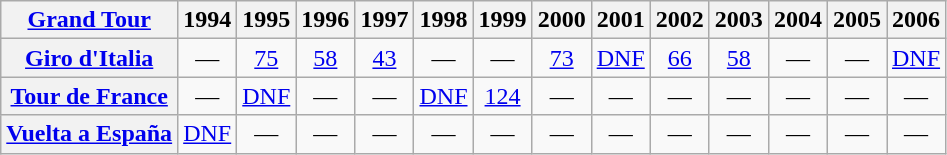<table class="wikitable plainrowheaders">
<tr>
<th scope="col"><a href='#'>Grand Tour</a></th>
<th scope="col">1994</th>
<th scope="col">1995</th>
<th scope="col">1996</th>
<th scope="col">1997</th>
<th scope="col">1998</th>
<th scope="col">1999</th>
<th scope="col">2000</th>
<th scope="col">2001</th>
<th scope="col">2002</th>
<th scope="col">2003</th>
<th scope="col">2004</th>
<th scope="col">2005</th>
<th scope="col">2006</th>
</tr>
<tr style="text-align:center;">
<th scope="row"> <a href='#'>Giro d'Italia</a></th>
<td>—</td>
<td><a href='#'>75</a></td>
<td><a href='#'>58</a></td>
<td><a href='#'>43</a></td>
<td>—</td>
<td>—</td>
<td><a href='#'>73</a></td>
<td><a href='#'>DNF</a></td>
<td><a href='#'>66</a></td>
<td><a href='#'>58</a></td>
<td>—</td>
<td>—</td>
<td><a href='#'>DNF</a></td>
</tr>
<tr style="text-align:center;">
<th scope="row"> <a href='#'>Tour de France</a></th>
<td>—</td>
<td><a href='#'>DNF</a></td>
<td>—</td>
<td>—</td>
<td><a href='#'>DNF</a></td>
<td><a href='#'>124</a></td>
<td>—</td>
<td>—</td>
<td>—</td>
<td>—</td>
<td>—</td>
<td>—</td>
<td>—</td>
</tr>
<tr style="text-align:center;">
<th scope="row"> <a href='#'>Vuelta a España</a></th>
<td><a href='#'>DNF</a></td>
<td>—</td>
<td>—</td>
<td>—</td>
<td>—</td>
<td>—</td>
<td>—</td>
<td>—</td>
<td>—</td>
<td>—</td>
<td>—</td>
<td>—</td>
<td>—</td>
</tr>
</table>
